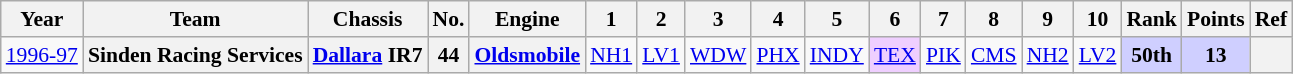<table class="wikitable" style="text-align:center; font-size:90%">
<tr>
<th>Year</th>
<th>Team</th>
<th>Chassis</th>
<th>No.</th>
<th>Engine</th>
<th>1</th>
<th>2</th>
<th>3</th>
<th>4</th>
<th>5</th>
<th>6</th>
<th>7</th>
<th>8</th>
<th>9</th>
<th>10</th>
<th>Rank</th>
<th>Points</th>
<th>Ref</th>
</tr>
<tr>
<td rowspan=1><a href='#'>1996-97</a></td>
<th rowspan=1>Sinden Racing Services</th>
<th><a href='#'>Dallara</a> IR7</th>
<th>44</th>
<th rowspan=1><a href='#'>Oldsmobile</a></th>
<td><a href='#'>NH1</a><br></td>
<td><a href='#'>LV1</a></td>
<td><a href='#'>WDW</a><br></td>
<td><a href='#'>PHX</a><br></td>
<td><a href='#'>INDY</a><br></td>
<td style="background:#EFCFFF;"><a href='#'>TEX</a><br></td>
<td><a href='#'>PIK</a><br></td>
<td><a href='#'>CMS</a><br></td>
<td><a href='#'>NH2</a><br></td>
<td><a href='#'>LV2</a><br></td>
<th style="background:#CFCFFF;">50th</th>
<th style="background:#CFCFFF;">13</th>
<th></th>
</tr>
</table>
